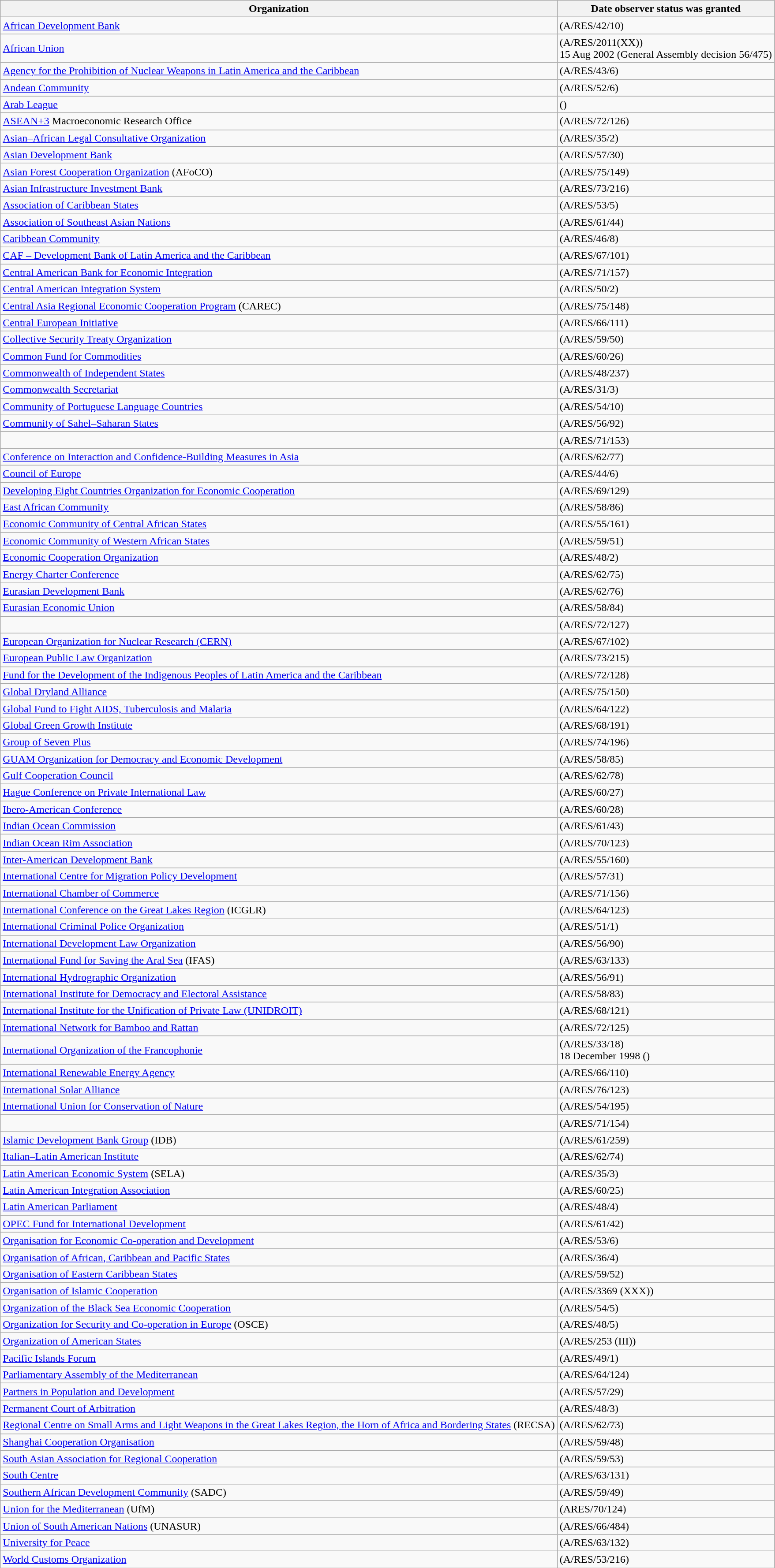<table class="wikitable sortable">
<tr>
<th>Organization</th>
<th>Date observer status was granted</th>
</tr>
<tr>
<td> <a href='#'>African Development Bank</a></td>
<td> (A/RES/42/10)</td>
</tr>
<tr>
<td> <a href='#'>African Union</a><br></td>
<td> (A/RES/2011(XX))<br>15 Aug 2002 (General Assembly decision 56/475)</td>
</tr>
<tr>
<td><a href='#'>Agency for the Prohibition of Nuclear Weapons in Latin America and the Caribbean</a></td>
<td> (A/RES/43/6)</td>
</tr>
<tr>
<td> <a href='#'>Andean Community</a></td>
<td> (A/RES/52/6)</td>
</tr>
<tr>
<td> <a href='#'>Arab League</a></td>
<td> ()</td>
</tr>
<tr>
<td><a href='#'>ASEAN+3</a> Macroeconomic Research Office</td>
<td> (A/RES/72/126)</td>
</tr>
<tr>
<td><a href='#'>Asian–African Legal Consultative Organization</a><br></td>
<td> (A/RES/35/2)</td>
</tr>
<tr>
<td> <a href='#'>Asian Development Bank</a></td>
<td> (A/RES/57/30)</td>
</tr>
<tr>
<td> <a href='#'>Asian Forest Cooperation Organization</a> (AFoCO)</td>
<td> (A/RES/75/149)</td>
</tr>
<tr>
<td> <a href='#'>Asian Infrastructure Investment Bank</a></td>
<td> (A/RES/73/216)</td>
</tr>
<tr>
<td> <a href='#'>Association of Caribbean States</a></td>
<td> (A/RES/53/5)</td>
</tr>
<tr>
<td> <a href='#'>Association of Southeast Asian Nations</a></td>
<td> (A/RES/61/44)</td>
</tr>
<tr>
<td> <a href='#'>Caribbean Community</a></td>
<td> (A/RES/46/8)</td>
</tr>
<tr>
<td> <a href='#'>CAF – Development Bank of Latin America and the Caribbean</a><br></td>
<td> (A/RES/67/101)</td>
</tr>
<tr>
<td><a href='#'>Central American Bank for Economic Integration</a></td>
<td> (A/RES/71/157)</td>
</tr>
<tr>
<td> <a href='#'>Central American Integration System</a></td>
<td> (A/RES/50/2)</td>
</tr>
<tr>
<td><a href='#'>Central Asia Regional Economic Cooperation Program</a> (CAREC)</td>
<td> (A/RES/75/148)</td>
</tr>
<tr>
<td> <a href='#'>Central European Initiative</a></td>
<td> (A/RES/66/111)</td>
</tr>
<tr>
<td> <a href='#'>Collective Security Treaty Organization</a></td>
<td> (A/RES/59/50)</td>
</tr>
<tr>
<td><a href='#'>Common Fund for Commodities</a></td>
<td> (A/RES/60/26)</td>
</tr>
<tr>
<td> <a href='#'>Commonwealth of Independent States</a></td>
<td> (A/RES/48/237)</td>
</tr>
<tr>
<td> <a href='#'>Commonwealth Secretariat</a></td>
<td> (A/RES/31/3)</td>
</tr>
<tr>
<td> <a href='#'>Community of Portuguese Language Countries</a></td>
<td> (A/RES/54/10)</td>
</tr>
<tr>
<td><a href='#'>Community of Sahel–Saharan States</a></td>
<td> (A/RES/56/92)</td>
</tr>
<tr>
<td></td>
<td> (A/RES/71/153)</td>
</tr>
<tr>
<td> <a href='#'>Conference on Interaction and Confidence-Building Measures in Asia</a></td>
<td> (A/RES/62/77)</td>
</tr>
<tr>
<td> <a href='#'>Council of Europe</a></td>
<td> (A/RES/44/6)</td>
</tr>
<tr>
<td> <a href='#'>Developing Eight Countries Organization for Economic Cooperation</a></td>
<td> (A/RES/69/129)</td>
</tr>
<tr>
<td><a href='#'>East African Community</a></td>
<td> (A/RES/58/86)</td>
</tr>
<tr>
<td><a href='#'>Economic Community of Central African States</a></td>
<td> (A/RES/55/161)</td>
</tr>
<tr>
<td><a href='#'>Economic Community of Western African States</a></td>
<td> (A/RES/59/51)</td>
</tr>
<tr>
<td><a href='#'>Economic Cooperation Organization</a></td>
<td> (A/RES/48/2)</td>
</tr>
<tr>
<td><a href='#'>Energy Charter Conference</a></td>
<td> (A/RES/62/75)</td>
</tr>
<tr>
<td><a href='#'>Eurasian Development Bank</a></td>
<td> (A/RES/62/76)</td>
</tr>
<tr>
<td> <a href='#'>Eurasian Economic Union</a><br></td>
<td> (A/RES/58/84)</td>
</tr>
<tr>
<td></td>
<td> (A/RES/72/127)</td>
</tr>
<tr>
<td><a href='#'>European Organization for Nuclear Research (CERN)</a></td>
<td> (A/RES/67/102)</td>
</tr>
<tr>
<td><a href='#'>European Public Law Organization</a></td>
<td> (A/RES/73/215)</td>
</tr>
<tr>
<td><a href='#'>Fund for the Development of the Indigenous Peoples of Latin America and the Caribbean</a></td>
<td> (A/RES/72/128)</td>
</tr>
<tr>
<td><a href='#'>Global Dryland Alliance</a></td>
<td> (A/RES/75/150)</td>
</tr>
<tr>
<td><a href='#'>Global Fund to Fight AIDS, Tuberculosis and Malaria</a></td>
<td> (A/RES/64/122)</td>
</tr>
<tr>
<td><a href='#'>Global Green Growth Institute</a></td>
<td> (A/RES/68/191)</td>
</tr>
<tr>
<td><a href='#'>Group of Seven Plus</a></td>
<td> (A/RES/74/196)</td>
</tr>
<tr>
<td><a href='#'>GUAM Organization for Democracy and Economic Development</a></td>
<td> (A/RES/58/85)</td>
</tr>
<tr>
<td> <a href='#'>Gulf Cooperation Council</a></td>
<td> (A/RES/62/78)</td>
</tr>
<tr>
<td><a href='#'>Hague Conference on Private International Law</a></td>
<td> (A/RES/60/27)</td>
</tr>
<tr>
<td><a href='#'>Ibero-American Conference</a></td>
<td> (A/RES/60/28)</td>
</tr>
<tr>
<td><a href='#'>Indian Ocean Commission</a></td>
<td> (A/RES/61/43)</td>
</tr>
<tr>
<td><a href='#'>Indian Ocean Rim Association</a></td>
<td> (A/RES/70/123)</td>
</tr>
<tr>
<td><a href='#'>Inter-American Development Bank</a></td>
<td> (A/RES/55/160)</td>
</tr>
<tr>
<td><a href='#'>International Centre for Migration Policy Development</a></td>
<td> (A/RES/57/31)</td>
</tr>
<tr>
<td> <a href='#'>International Chamber of Commerce</a></td>
<td> (A/RES/71/156)</td>
</tr>
<tr>
<td><a href='#'>International Conference on the Great Lakes Region</a> (ICGLR)</td>
<td> (A/RES/64/123)</td>
</tr>
<tr>
<td><a href='#'>International Criminal Police Organization</a></td>
<td> (A/RES/51/1)</td>
</tr>
<tr>
<td><a href='#'>International Development Law Organization</a></td>
<td> (A/RES/56/90)</td>
</tr>
<tr>
<td><a href='#'>International Fund for Saving the Aral Sea</a> (IFAS)</td>
<td> (A/RES/63/133)</td>
</tr>
<tr>
<td><a href='#'>International Hydrographic Organization</a></td>
<td> (A/RES/56/91)</td>
</tr>
<tr>
<td><a href='#'>International Institute for Democracy and Electoral Assistance</a></td>
<td> (A/RES/58/83)</td>
</tr>
<tr>
<td><a href='#'>International Institute for the Unification of Private Law (UNIDROIT)</a></td>
<td> (A/RES/68/121)</td>
</tr>
<tr>
<td><a href='#'>International Network for Bamboo and Rattan</a></td>
<td> (A/RES/72/125)</td>
</tr>
<tr>
<td> <a href='#'>International Organization of the Francophonie</a></td>
<td> (A/RES/33/18)<br>18 December 1998 ()</td>
</tr>
<tr>
<td> <a href='#'>International Renewable Energy Agency</a></td>
<td> (A/RES/66/110)</td>
</tr>
<tr>
<td><a href='#'>International Solar Alliance</a></td>
<td> (A/RES/76/123)</td>
</tr>
<tr>
<td> <a href='#'>International Union for Conservation of Nature</a></td>
<td> (A/RES/54/195)</td>
</tr>
<tr>
<td> </td>
<td> (A/RES/71/154)</td>
</tr>
<tr>
<td><a href='#'>Islamic Development Bank Group</a> (IDB)</td>
<td> (A/RES/61/259)</td>
</tr>
<tr>
<td><a href='#'>Italian–Latin American Institute</a></td>
<td> (A/RES/62/74)</td>
</tr>
<tr>
<td><a href='#'>Latin American Economic System</a> (SELA)</td>
<td> (A/RES/35/3)</td>
</tr>
<tr>
<td><a href='#'>Latin American Integration Association</a></td>
<td> (A/RES/60/25)</td>
</tr>
<tr>
<td><a href='#'>Latin American Parliament</a></td>
<td> (A/RES/48/4)</td>
</tr>
<tr>
<td><a href='#'>OPEC Fund for International Development</a></td>
<td> (A/RES/61/42)</td>
</tr>
<tr>
<td><a href='#'>Organisation for Economic Co-operation and Development</a></td>
<td> (A/RES/53/6)</td>
</tr>
<tr>
<td> <a href='#'>Organisation of African, Caribbean and Pacific States</a><br></td>
<td> (A/RES/36/4)</td>
</tr>
<tr>
<td><a href='#'>Organisation of Eastern Caribbean States</a></td>
<td> (A/RES/59/52)</td>
</tr>
<tr>
<td> <a href='#'>Organisation of Islamic Cooperation</a><br></td>
<td> (A/RES/3369 (XXX))</td>
</tr>
<tr>
<td><a href='#'>Organization of the Black Sea Economic Cooperation</a></td>
<td> (A/RES/54/5)</td>
</tr>
<tr>
<td><a href='#'>Organization for Security and Co-operation in Europe</a> (OSCE)</td>
<td> (A/RES/48/5)</td>
</tr>
<tr>
<td> <a href='#'>Organization of American States</a></td>
<td> (A/RES/253 (III))</td>
</tr>
<tr>
<td> <a href='#'>Pacific Islands Forum</a></td>
<td> (A/RES/49/1)</td>
</tr>
<tr>
<td> <a href='#'>Parliamentary Assembly of the Mediterranean</a></td>
<td> (A/RES/64/124)</td>
</tr>
<tr>
<td><a href='#'>Partners in Population and Development</a></td>
<td> (A/RES/57/29)</td>
</tr>
<tr>
<td><a href='#'>Permanent Court of Arbitration</a></td>
<td> (A/RES/48/3)</td>
</tr>
<tr>
<td><a href='#'>Regional Centre on Small Arms and Light Weapons in the Great Lakes Region, the Horn of Africa and Bordering States</a> (RECSA)</td>
<td> (A/RES/62/73)</td>
</tr>
<tr>
<td><a href='#'>Shanghai Cooperation Organisation</a></td>
<td> (A/RES/59/48)</td>
</tr>
<tr>
<td><a href='#'>South Asian Association for Regional Cooperation</a></td>
<td> (A/RES/59/53)</td>
</tr>
<tr>
<td><a href='#'>South Centre</a></td>
<td> (A/RES/63/131)</td>
</tr>
<tr>
<td> <a href='#'>Southern African Development Community</a> (SADC)</td>
<td> (A/RES/59/49)</td>
</tr>
<tr>
<td><a href='#'>Union for the Mediterranean</a> (UfM)</td>
<td> (ARES/70/124)</td>
</tr>
<tr>
<td> <a href='#'>Union of South American Nations</a> (UNASUR)</td>
<td> (A/RES/66/484)</td>
</tr>
<tr>
<td> <a href='#'>University for Peace</a></td>
<td> (A/RES/63/132)</td>
</tr>
<tr>
<td><a href='#'>World Customs Organization</a><br></td>
<td> (A/RES/53/216)</td>
</tr>
</table>
